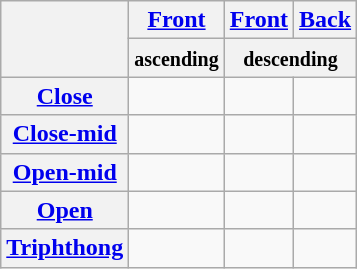<table class="wikitable" style="text-align:center">
<tr>
<th rowspan=2></th>
<th><a href='#'>Front</a></th>
<th><a href='#'>Front</a></th>
<th><a href='#'>Back</a></th>
</tr>
<tr>
<th><small>ascending</small></th>
<th colspan=2><small>descending</small></th>
</tr>
<tr>
<th><a href='#'>Close</a></th>
<td></td>
<td></td>
<td></td>
</tr>
<tr>
<th><a href='#'>Close-mid</a></th>
<td></td>
<td></td>
<td></td>
</tr>
<tr>
<th><a href='#'>Open-mid</a></th>
<td></td>
<td></td>
<td></td>
</tr>
<tr>
<th><a href='#'>Open</a></th>
<td></td>
<td></td>
<td></td>
</tr>
<tr>
<th><a href='#'>Triphthong</a></th>
<td></td>
<td></td>
<td></td>
</tr>
</table>
